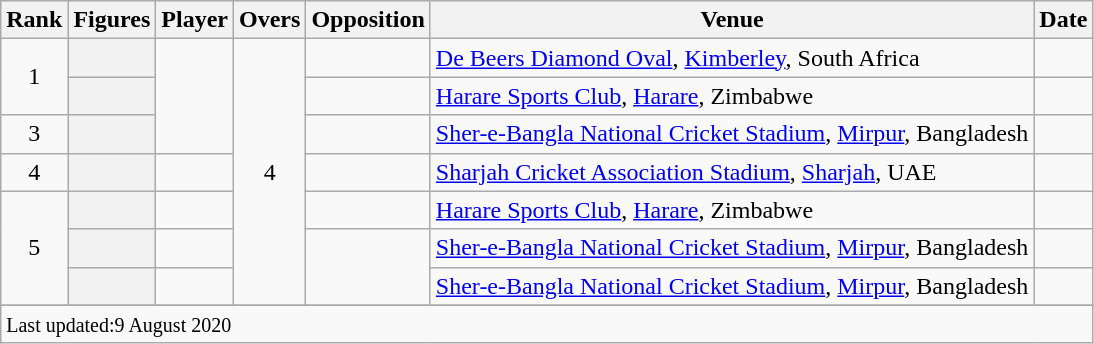<table class="wikitable plainrowheaders sortable">
<tr>
<th scope=col>Rank</th>
<th scope=col>Figures</th>
<th scope=col>Player</th>
<th scope=col>Overs</th>
<th scope=col>Opposition</th>
<th scope=col>Venue</th>
<th scope=col>Date</th>
</tr>
<tr>
<td align=center rowspan=2>1</td>
<th scope=row style=text-align:center;></th>
<td rowspan=3></td>
<td align=center rowspan=7>4</td>
<td></td>
<td><a href='#'>De Beers Diamond Oval</a>, <a href='#'>Kimberley</a>, South Africa</td>
<td></td>
</tr>
<tr>
<th scope=row style=text-align:center;></th>
<td></td>
<td><a href='#'>Harare Sports Club</a>, <a href='#'>Harare</a>, Zimbabwe</td>
<td></td>
</tr>
<tr>
<td align=center>3</td>
<th scope=row style=text-align:center;></th>
<td></td>
<td><a href='#'>Sher-e-Bangla National Cricket Stadium</a>, <a href='#'>Mirpur</a>, Bangladesh</td>
<td></td>
</tr>
<tr>
<td align=center>4</td>
<th scope=row style=text-align:center;></th>
<td></td>
<td></td>
<td><a href='#'>Sharjah Cricket Association Stadium</a>, <a href='#'>Sharjah</a>, UAE</td>
<td></td>
</tr>
<tr>
<td align=center rowspan=3>5</td>
<th scope=row style=text-align:center;></th>
<td></td>
<td></td>
<td><a href='#'>Harare Sports Club</a>, <a href='#'>Harare</a>, Zimbabwe</td>
<td></td>
</tr>
<tr>
<th scope=row style=text-align:center;></th>
<td></td>
<td rowspan=2></td>
<td><a href='#'>Sher-e-Bangla National Cricket Stadium</a>, <a href='#'>Mirpur</a>, Bangladesh</td>
<td></td>
</tr>
<tr>
<th scope=row style=text-align:center;></th>
<td></td>
<td><a href='#'>Sher-e-Bangla National Cricket Stadium</a>, <a href='#'>Mirpur</a>, Bangladesh</td>
<td></td>
</tr>
<tr>
</tr>
<tr class=sortbottom>
<td colspan=7><small>Last updated:9 August 2020</small></td>
</tr>
</table>
